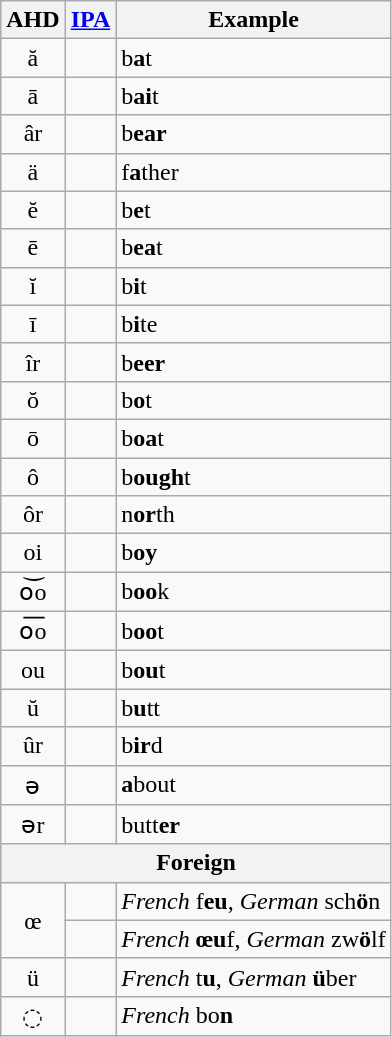<table class="wikitable" style="text-align:center">
<tr>
<th>AHD</th>
<th><a href='#'>IPA</a></th>
<th>Example</th>
</tr>
<tr>
<td>ă</td>
<td></td>
<td style="text-align:left">b<strong>a</strong>t</td>
</tr>
<tr>
<td>ā</td>
<td></td>
<td style="text-align:left">b<strong>ai</strong>t</td>
</tr>
<tr>
<td>âr</td>
<td></td>
<td style="text-align:left">b<strong>ear</strong></td>
</tr>
<tr>
<td>ä</td>
<td></td>
<td style="text-align:left">f<strong>a</strong>ther</td>
</tr>
<tr>
<td>ĕ</td>
<td></td>
<td style="text-align:left">b<strong>e</strong>t</td>
</tr>
<tr>
<td>ē</td>
<td></td>
<td style="text-align:left">b<strong>ea</strong>t</td>
</tr>
<tr>
<td>ĭ</td>
<td></td>
<td style="text-align:left">b<strong>i</strong>t</td>
</tr>
<tr>
<td>ī</td>
<td></td>
<td style="text-align:left">b<strong>i</strong>te</td>
</tr>
<tr>
<td>îr</td>
<td></td>
<td style="text-align:left">b<strong>eer</strong></td>
</tr>
<tr>
<td>ŏ</td>
<td></td>
<td style="text-align:left">b<strong>o</strong>t</td>
</tr>
<tr>
<td>ō</td>
<td></td>
<td style="text-align:left">b<strong>oa</strong>t</td>
</tr>
<tr>
<td>ô</td>
<td></td>
<td style="text-align:left">b<strong>ough</strong>t</td>
</tr>
<tr>
<td>ôr</td>
<td></td>
<td style="text-align:left">n<strong>or</strong>th</td>
</tr>
<tr>
<td>oi</td>
<td></td>
<td style="text-align:left">b<strong>oy</strong></td>
</tr>
<tr>
<td>o͝o</td>
<td></td>
<td style="text-align:left">b<strong>oo</strong>k</td>
</tr>
<tr>
<td>o͞o</td>
<td></td>
<td style="text-align:left">b<strong>oo</strong>t</td>
</tr>
<tr>
<td>ou</td>
<td></td>
<td style="text-align:left">b<strong>ou</strong>t</td>
</tr>
<tr>
<td>ŭ</td>
<td></td>
<td style="text-align:left">b<strong>u</strong>tt</td>
</tr>
<tr>
<td>ûr</td>
<td></td>
<td style="text-align:left">b<strong>ir</strong>d</td>
</tr>
<tr>
<td>ə</td>
<td></td>
<td style="text-align:left"><strong>a</strong>bout</td>
</tr>
<tr>
<td>ər</td>
<td></td>
<td style="text-align:left">butt<strong>er</strong></td>
</tr>
<tr>
<th colspan="3">Foreign</th>
</tr>
<tr>
<td rowspan="2">œ</td>
<td></td>
<td style="text-align:left"><em>French</em> f<strong>eu</strong>, <em>German</em> sch<strong>ö</strong>n</td>
</tr>
<tr>
<td></td>
<td style="text-align:left"><em>French</em> <strong>œu</strong>f, <em>German</em> zw<strong>ö</strong>lf</td>
</tr>
<tr>
<td>ü</td>
<td></td>
<td style="text-align:left"><em>French</em> t<strong>u</strong>, <em>German</em> <strong>ü</strong>ber</td>
</tr>
<tr>
<td>◌</td>
<td></td>
<td style="text-align:left"><em>French</em> bo<strong>n</strong></td>
</tr>
</table>
